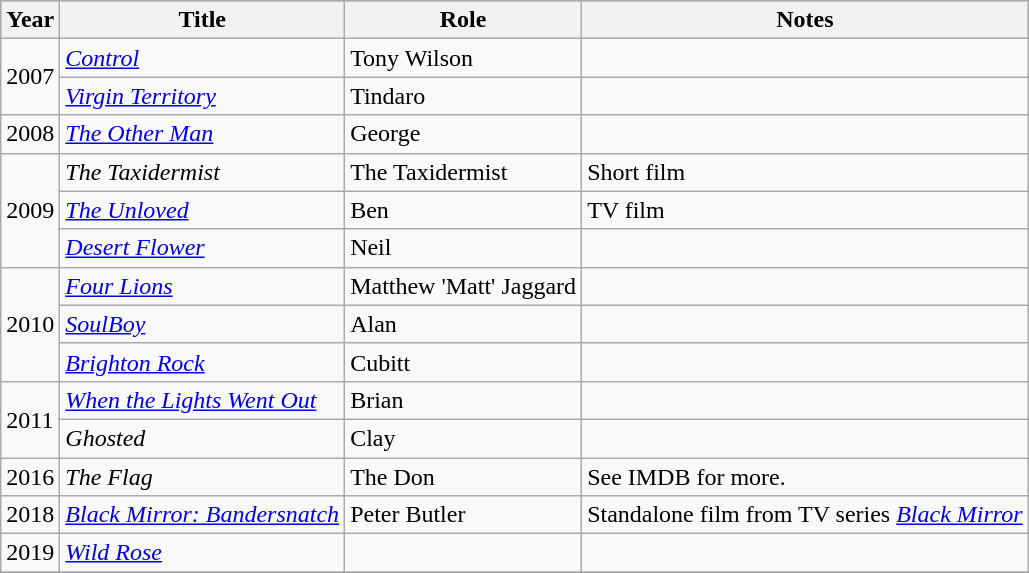<table class="wikitable">
<tr style="background:#b0c4de; text-align:center;">
<th>Year</th>
<th>Title</th>
<th>Role</th>
<th>Notes</th>
</tr>
<tr>
<td rowspan=2>2007</td>
<td><em><a href='#'>Control</a></em></td>
<td>Tony Wilson</td>
<td></td>
</tr>
<tr>
<td><em><a href='#'>Virgin Territory</a></em></td>
<td>Tindaro</td>
<td></td>
</tr>
<tr>
<td>2008</td>
<td><em><a href='#'>The Other Man</a></em></td>
<td>George</td>
<td></td>
</tr>
<tr>
<td rowspan=3>2009</td>
<td><em>The Taxidermist</em></td>
<td>The Taxidermist</td>
<td>Short film</td>
</tr>
<tr>
<td><em><a href='#'>The Unloved</a></em></td>
<td>Ben</td>
<td>TV film</td>
</tr>
<tr>
<td><em><a href='#'>Desert Flower</a></em></td>
<td>Neil</td>
<td></td>
</tr>
<tr>
<td rowspan=3>2010</td>
<td><em><a href='#'>Four Lions</a></em></td>
<td>Matthew 'Matt' Jaggard</td>
<td></td>
</tr>
<tr>
<td><em><a href='#'>SoulBoy</a></em></td>
<td>Alan</td>
<td></td>
</tr>
<tr>
<td><em><a href='#'>Brighton Rock</a></em></td>
<td>Cubitt</td>
<td></td>
</tr>
<tr>
<td rowspan=2>2011</td>
<td><em><a href='#'>When the Lights Went Out</a></em></td>
<td>Brian</td>
<td></td>
</tr>
<tr>
<td><em>Ghosted</em></td>
<td>Clay</td>
<td></td>
</tr>
<tr>
<td>2016</td>
<td><em>The Flag</em></td>
<td>The Don</td>
<td>See IMDB for more.</td>
</tr>
<tr>
<td>2018</td>
<td><em><a href='#'>Black Mirror: Bandersnatch</a></em></td>
<td>Peter Butler</td>
<td>Standalone film from TV series <em><a href='#'>Black Mirror</a></em></td>
</tr>
<tr>
<td>2019</td>
<td><em><a href='#'>Wild Rose</a></em></td>
<td></td>
<td></td>
</tr>
<tr>
</tr>
</table>
